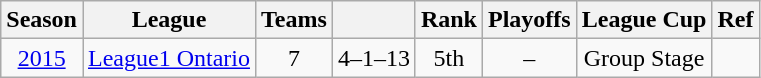<table class="wikitable" style="text-align: center;">
<tr>
<th>Season</th>
<th>League</th>
<th>Teams</th>
<th></th>
<th>Rank</th>
<th>Playoffs</th>
<th>League Cup</th>
<th>Ref</th>
</tr>
<tr>
<td><a href='#'>2015</a></td>
<td><a href='#'>League1 Ontario</a></td>
<td>7</td>
<td>4–1–13</td>
<td>5th</td>
<td>–</td>
<td>Group Stage</td>
<td></td>
</tr>
</table>
